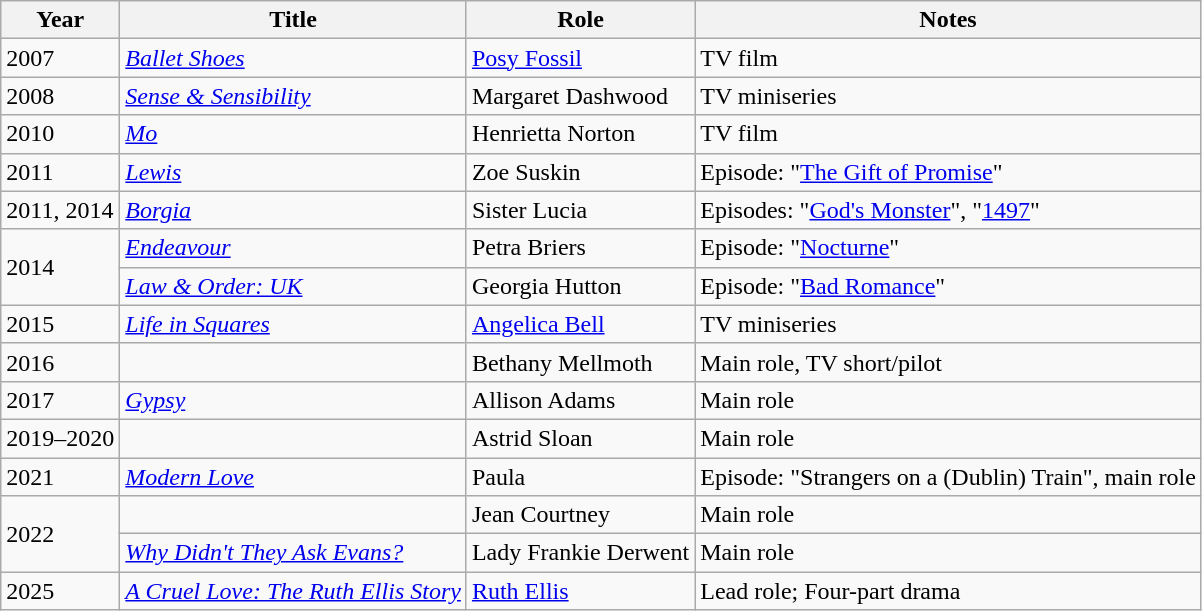<table class="wikitable sortable">
<tr>
<th>Year</th>
<th>Title</th>
<th>Role</th>
<th class="unsortable">Notes</th>
</tr>
<tr>
<td>2007</td>
<td><em><a href='#'>Ballet Shoes</a></em></td>
<td><a href='#'>Posy Fossil</a></td>
<td>TV film</td>
</tr>
<tr>
<td>2008</td>
<td><em><a href='#'>Sense & Sensibility</a></em></td>
<td>Margaret Dashwood</td>
<td>TV miniseries</td>
</tr>
<tr>
<td>2010</td>
<td><em><a href='#'>Mo</a></em></td>
<td>Henrietta Norton</td>
<td>TV film</td>
</tr>
<tr>
<td>2011</td>
<td><em><a href='#'>Lewis</a></em></td>
<td>Zoe Suskin</td>
<td>Episode: "<a href='#'>The Gift of Promise</a>"</td>
</tr>
<tr>
<td>2011, 2014</td>
<td><em><a href='#'>Borgia</a></em></td>
<td>Sister Lucia</td>
<td>Episodes: "<a href='#'>God's Monster</a>", "<a href='#'>1497</a>"</td>
</tr>
<tr>
<td rowspan="2">2014</td>
<td><em><a href='#'>Endeavour</a></em></td>
<td>Petra Briers</td>
<td>Episode: "<a href='#'>Nocturne</a>"</td>
</tr>
<tr>
<td><em><a href='#'>Law & Order: UK</a></em></td>
<td>Georgia Hutton</td>
<td>Episode: "<a href='#'>Bad Romance</a>"</td>
</tr>
<tr>
<td>2015</td>
<td><em><a href='#'>Life in Squares</a></em></td>
<td><a href='#'>Angelica Bell</a></td>
<td>TV miniseries</td>
</tr>
<tr>
<td>2016</td>
<td><em></em></td>
<td>Bethany Mellmoth</td>
<td>Main role, TV short/pilot</td>
</tr>
<tr>
<td>2017</td>
<td><em><a href='#'>Gypsy</a></em></td>
<td>Allison Adams</td>
<td>Main role</td>
</tr>
<tr>
<td>2019–2020</td>
<td><em></em></td>
<td>Astrid Sloan</td>
<td>Main role</td>
</tr>
<tr>
<td>2021</td>
<td><em><a href='#'>Modern Love</a></em></td>
<td>Paula</td>
<td>Episode: "Strangers on a (Dublin) Train", main role</td>
</tr>
<tr>
<td rowspan="2">2022</td>
<td><em></em></td>
<td>Jean Courtney</td>
<td>Main role</td>
</tr>
<tr>
<td><em><a href='#'>Why Didn't They Ask Evans?</a></em></td>
<td>Lady Frankie Derwent</td>
<td>Main role</td>
</tr>
<tr>
<td>2025</td>
<td><em><a href='#'>A Cruel Love: The Ruth Ellis Story</a></em></td>
<td><a href='#'>Ruth Ellis</a></td>
<td>Lead role; Four-part drama</td>
</tr>
</table>
